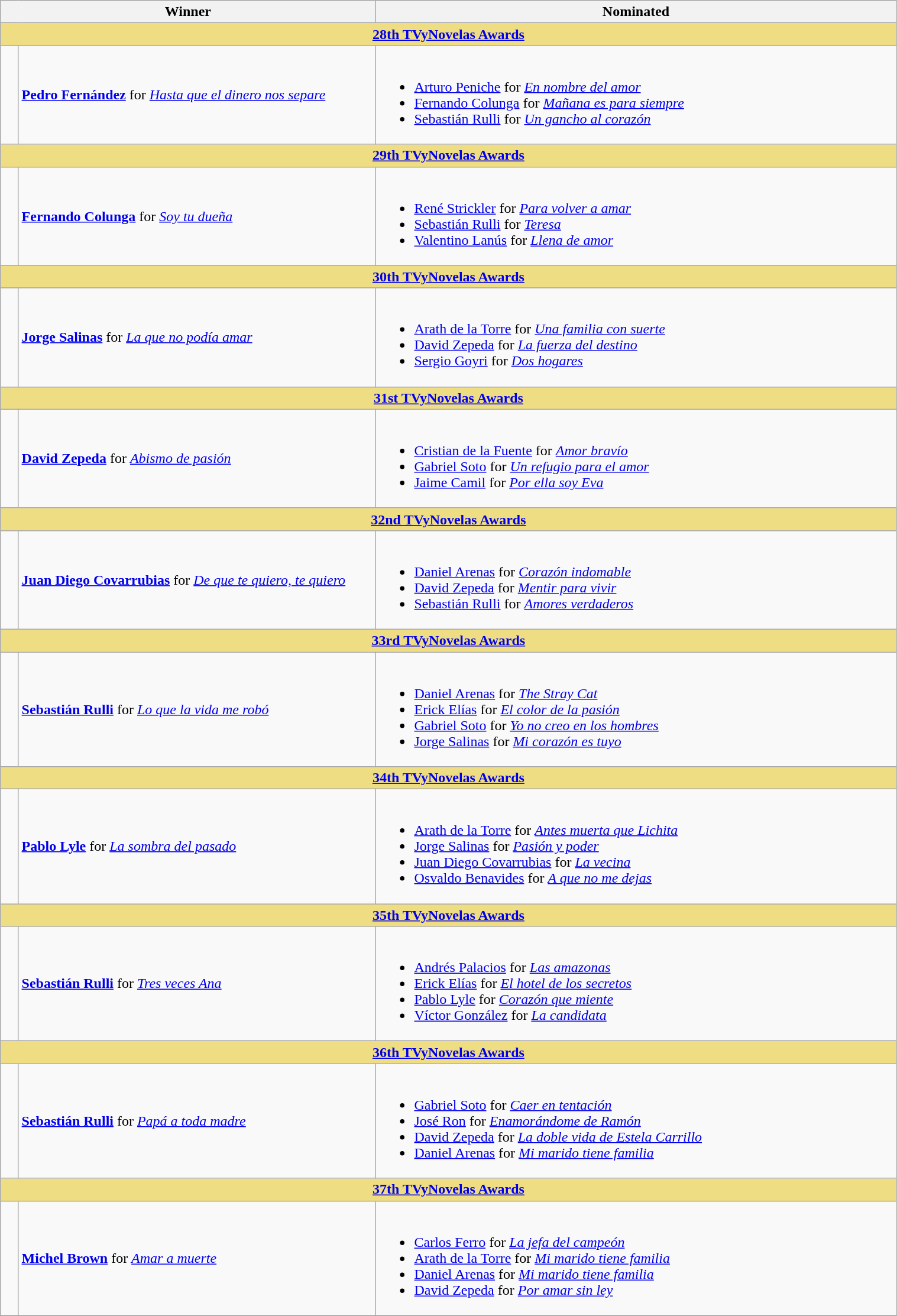<table class="wikitable" width=80%>
<tr align=center>
<th width="150px;" colspan=2; align="center">Winner</th>
<th width="580px;" align="center">Nominated</th>
</tr>
<tr>
<th colspan=9 style="background:#EEDD82;"  align="center"><strong><a href='#'>28th TVyNovelas Awards</a></strong></th>
</tr>
<tr>
<td width=2%></td>
<td><strong><a href='#'>Pedro Fernández</a></strong> for <em><a href='#'>Hasta que el dinero nos separe</a></em></td>
<td><br><ul><li><a href='#'>Arturo Peniche</a> for <em><a href='#'>En nombre del amor</a></em></li><li><a href='#'>Fernando Colunga</a>  for <em><a href='#'>Mañana es para siempre</a></em></li><li><a href='#'>Sebastián Rulli</a>  for <em><a href='#'>Un gancho al corazón</a></em></li></ul></td>
</tr>
<tr>
<th colspan=9 style="background:#EEDD82;"  align="center"><strong><a href='#'>29th TVyNovelas Awards</a></strong></th>
</tr>
<tr>
<td width=2%></td>
<td><strong><a href='#'>Fernando Colunga</a></strong> for <em><a href='#'>Soy tu dueña</a></em></td>
<td><br><ul><li><a href='#'>René Strickler</a> for <em><a href='#'>Para volver a amar</a></em></li><li><a href='#'>Sebastián Rulli</a>  for <em><a href='#'>Teresa</a></em></li><li><a href='#'>Valentino Lanús</a>  for <em><a href='#'>Llena de amor</a></em></li></ul></td>
</tr>
<tr>
<th colspan=9 style="background:#EEDD82;"  align="center"><strong><a href='#'>30th TVyNovelas Awards</a></strong></th>
</tr>
<tr>
<td width=2%></td>
<td><strong><a href='#'>Jorge Salinas</a></strong> for <em><a href='#'>La que no podía amar</a></em></td>
<td><br><ul><li><a href='#'>Arath de la Torre</a> for <em><a href='#'>Una familia con suerte</a></em></li><li><a href='#'>David Zepeda</a>  for <em><a href='#'>La fuerza del destino</a></em></li><li><a href='#'>Sergio Goyri</a>  for <em><a href='#'>Dos hogares</a></em></li></ul></td>
</tr>
<tr>
<th colspan=9 style="background:#EEDD82;"  align="center"><strong><a href='#'>31st TVyNovelas Awards</a></strong></th>
</tr>
<tr>
<td width=2%></td>
<td><strong><a href='#'>David Zepeda</a></strong> for <em><a href='#'>Abismo de pasión</a></em></td>
<td><br><ul><li><a href='#'>Cristian de la Fuente</a> for <em><a href='#'>Amor bravío</a></em></li><li><a href='#'>Gabriel Soto</a>  for <em><a href='#'>Un refugio para el amor</a></em></li><li><a href='#'>Jaime Camil</a>  for <em><a href='#'>Por ella soy Eva</a></em></li></ul></td>
</tr>
<tr>
<th colspan=9 style="background:#EEDD82;"  align="center"><strong><a href='#'>32nd TVyNovelas Awards</a></strong></th>
</tr>
<tr>
<td width=2%></td>
<td><strong><a href='#'>Juan Diego Covarrubias</a></strong> for <em><a href='#'>De que te quiero, te quiero</a></em></td>
<td><br><ul><li><a href='#'>Daniel Arenas</a> for <em><a href='#'>Corazón indomable</a></em></li><li><a href='#'>David Zepeda</a>  for <em><a href='#'>Mentir para vivir</a></em></li><li><a href='#'>Sebastián Rulli</a>  for <em><a href='#'>Amores verdaderos</a></em></li></ul></td>
</tr>
<tr>
<th colspan=9 style="background:#EEDD82;"  align="center"><strong><a href='#'>33rd TVyNovelas Awards</a></strong></th>
</tr>
<tr>
<td width=2%></td>
<td><strong><a href='#'>Sebastián Rulli</a></strong> for <em><a href='#'>Lo que la vida me robó</a></em></td>
<td><br><ul><li><a href='#'>Daniel Arenas</a> for <em><a href='#'>The Stray Cat</a></em></li><li><a href='#'>Erick Elías</a>  for <em><a href='#'>El color de la pasión</a></em></li><li><a href='#'>Gabriel Soto</a>  for <em><a href='#'>Yo no creo en los hombres</a></em></li><li><a href='#'>Jorge Salinas</a>  for <em><a href='#'>Mi corazón es tuyo</a></em></li></ul></td>
</tr>
<tr>
<th colspan=9 style="background:#EEDD82;"  align="center"><strong><a href='#'>34th TVyNovelas Awards</a></strong></th>
</tr>
<tr>
<td width=2%></td>
<td><strong><a href='#'>Pablo Lyle</a></strong> for <em><a href='#'>La sombra del pasado</a></em></td>
<td><br><ul><li><a href='#'>Arath de la Torre</a> for <em><a href='#'>Antes muerta que Lichita</a></em></li><li><a href='#'>Jorge Salinas</a>  for <em><a href='#'>Pasión y poder</a></em></li><li><a href='#'>Juan Diego Covarrubias</a>  for <em><a href='#'>La vecina</a></em></li><li><a href='#'>Osvaldo Benavides</a>  for <em><a href='#'>A que no me dejas</a></em></li></ul></td>
</tr>
<tr>
<th colspan=9 style="background:#EEDD82;"  align="center"><strong><a href='#'>35th TVyNovelas Awards</a></strong></th>
</tr>
<tr>
<td width=2%></td>
<td><strong><a href='#'>Sebastián Rulli</a></strong> for <em><a href='#'>Tres veces Ana</a></em></td>
<td><br><ul><li><a href='#'>Andrés Palacios</a> for <em><a href='#'>Las amazonas</a></em></li><li><a href='#'>Erick Elías</a>  for <em><a href='#'>El hotel de los secretos</a></em></li><li><a href='#'>Pablo Lyle</a>  for <em><a href='#'>Corazón que miente</a></em></li><li><a href='#'>Víctor González</a>  for <em><a href='#'>La candidata</a></em></li></ul></td>
</tr>
<tr>
<th colspan=9 style="background:#EEDD82;"  align="center"><strong><a href='#'>36th TVyNovelas Awards</a></strong></th>
</tr>
<tr>
<td width=2%></td>
<td><strong><a href='#'>Sebastián Rulli</a></strong> for <em><a href='#'>Papá a toda madre</a></em></td>
<td><br><ul><li><a href='#'>Gabriel Soto</a> for <em><a href='#'>Caer en tentación</a></em></li><li><a href='#'>José Ron</a> for <em><a href='#'>Enamorándome de Ramón</a></em></li><li><a href='#'>David Zepeda</a> for <em><a href='#'>La doble vida de Estela Carrillo</a></em></li><li><a href='#'>Daniel Arenas</a> for <em><a href='#'>Mi marido tiene familia</a></em></li></ul></td>
</tr>
<tr>
<th colspan=9 style="background:#EEDD82;"  align="center"><strong><a href='#'>37th TVyNovelas Awards</a></strong></th>
</tr>
<tr>
<td width=2%></td>
<td><strong><a href='#'>Michel Brown</a></strong> for <em><a href='#'>Amar a muerte</a></em></td>
<td><br><ul><li><a href='#'>Carlos Ferro</a> for <em><a href='#'>La jefa del campeón</a></em></li><li><a href='#'>Arath de la Torre</a> for <em><a href='#'>Mi marido tiene familia</a></em></li><li><a href='#'>Daniel Arenas</a> for <em><a href='#'>Mi marido tiene familia</a></em></li><li><a href='#'>David Zepeda</a> for <em><a href='#'>Por amar sin ley</a></em></li></ul></td>
</tr>
<tr>
</tr>
</table>
